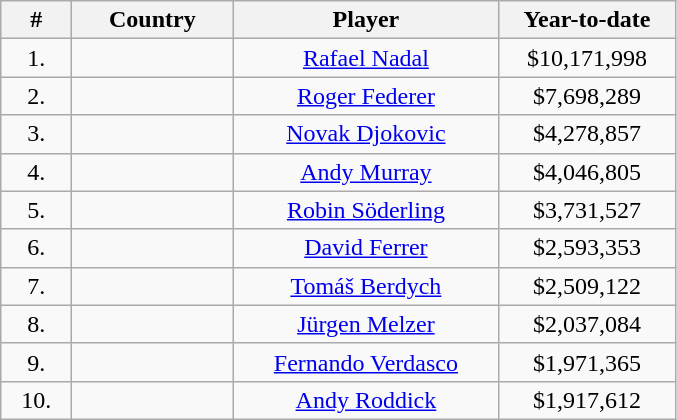<table class="sortable wikitable" style=text-align:center>
<tr>
<th width=40>#</th>
<th width=100>Country</th>
<th width=170>Player</th>
<th width=110>Year-to-date</th>
</tr>
<tr>
<td>1.</td>
<td></td>
<td><a href='#'>Rafael Nadal</a></td>
<td>$10,171,998</td>
</tr>
<tr>
<td>2.</td>
<td></td>
<td><a href='#'>Roger Federer</a></td>
<td>$7,698,289</td>
</tr>
<tr>
<td>3.</td>
<td></td>
<td><a href='#'>Novak Djokovic</a></td>
<td>$4,278,857</td>
</tr>
<tr>
<td>4.</td>
<td></td>
<td><a href='#'>Andy Murray</a></td>
<td>$4,046,805</td>
</tr>
<tr>
<td>5.</td>
<td></td>
<td><a href='#'>Robin Söderling</a></td>
<td>$3,731,527</td>
</tr>
<tr>
<td>6.</td>
<td></td>
<td><a href='#'>David Ferrer</a></td>
<td>$2,593,353</td>
</tr>
<tr>
<td>7.</td>
<td></td>
<td><a href='#'>Tomáš Berdych</a></td>
<td>$2,509,122</td>
</tr>
<tr>
<td>8.</td>
<td></td>
<td><a href='#'>Jürgen Melzer</a></td>
<td>$2,037,084</td>
</tr>
<tr>
<td>9.</td>
<td></td>
<td><a href='#'>Fernando Verdasco</a></td>
<td>$1,971,365</td>
</tr>
<tr>
<td>10.</td>
<td></td>
<td><a href='#'>Andy Roddick</a></td>
<td>$1,917,612</td>
</tr>
</table>
